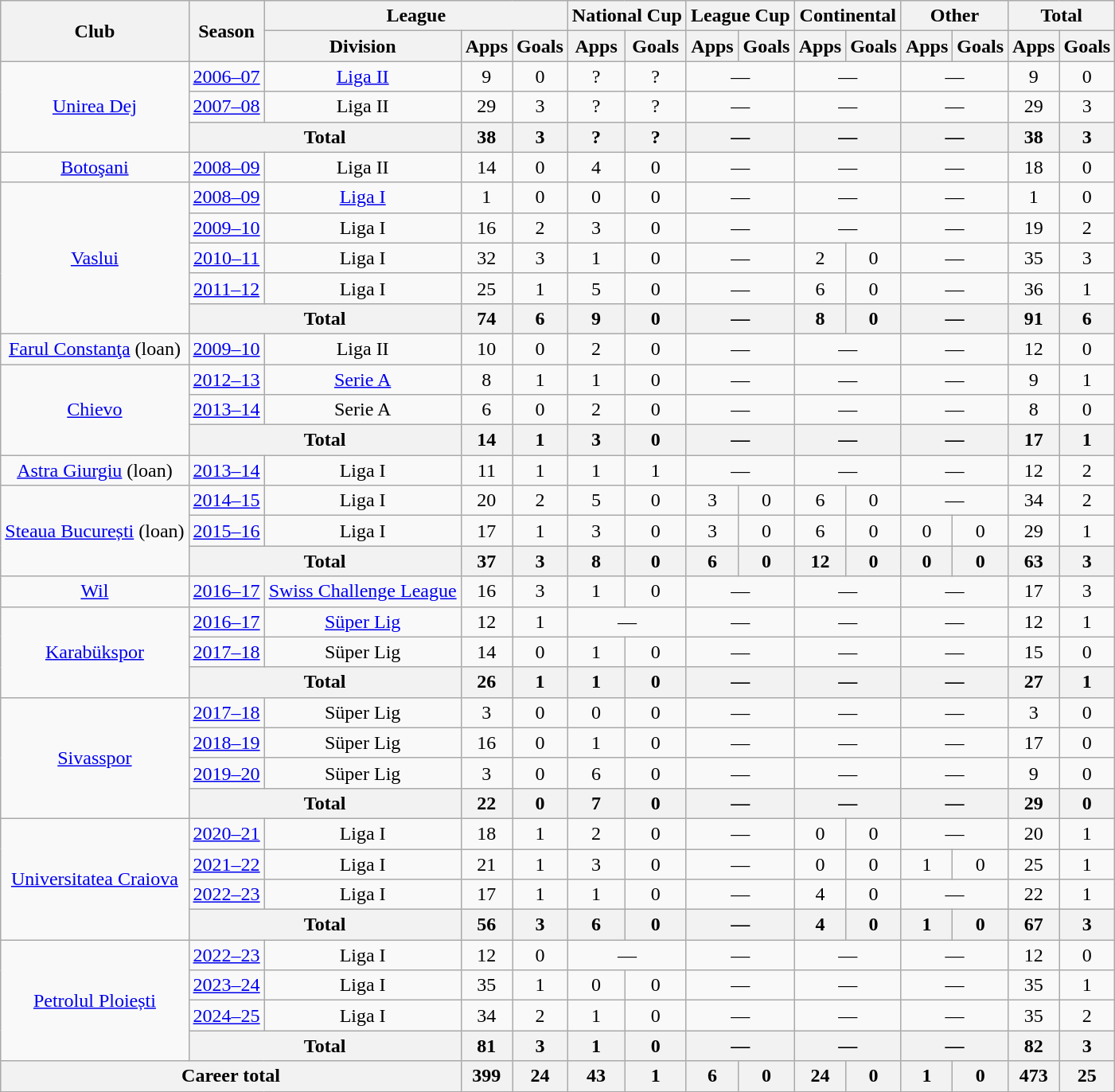<table class="wikitable" style="text-align: center">
<tr>
<th rowspan=2>Club</th>
<th rowspan=2>Season</th>
<th colspan=3>League</th>
<th colspan=2>National Cup</th>
<th colspan=2>League Cup</th>
<th colspan=2>Continental</th>
<th colspan=2>Other</th>
<th colspan=3>Total</th>
</tr>
<tr>
<th>Division</th>
<th>Apps</th>
<th>Goals</th>
<th>Apps</th>
<th>Goals</th>
<th>Apps</th>
<th>Goals</th>
<th>Apps</th>
<th>Goals</th>
<th>Apps</th>
<th>Goals</th>
<th>Apps</th>
<th>Goals</th>
</tr>
<tr>
<td rowspan=3><a href='#'>Unirea Dej</a></td>
<td><a href='#'>2006–07</a></td>
<td><a href='#'>Liga II</a></td>
<td>9</td>
<td>0</td>
<td>?</td>
<td>?</td>
<td colspan=2>—</td>
<td colspan=2>—</td>
<td colspan=2>—</td>
<td>9</td>
<td>0</td>
</tr>
<tr>
<td><a href='#'>2007–08</a></td>
<td>Liga II</td>
<td>29</td>
<td>3</td>
<td>?</td>
<td>?</td>
<td colspan=2>—</td>
<td colspan=2>—</td>
<td colspan=2>—</td>
<td>29</td>
<td>3</td>
</tr>
<tr>
<th colspan=2>Total</th>
<th>38</th>
<th>3</th>
<th>?</th>
<th>?</th>
<th colspan=2>—</th>
<th colspan=2>—</th>
<th colspan=2>—</th>
<th>38</th>
<th>3</th>
</tr>
<tr>
<td><a href='#'>Botoşani</a></td>
<td><a href='#'>2008–09</a></td>
<td>Liga II</td>
<td>14</td>
<td>0</td>
<td>4</td>
<td>0</td>
<td colspan=2>—</td>
<td colspan=2>—</td>
<td colspan=2>—</td>
<td>18</td>
<td>0</td>
</tr>
<tr>
<td rowspan=5><a href='#'>Vaslui</a></td>
<td><a href='#'>2008–09</a></td>
<td><a href='#'>Liga I</a></td>
<td>1</td>
<td>0</td>
<td>0</td>
<td>0</td>
<td colspan=2>—</td>
<td colspan=2>—</td>
<td colspan=2>—</td>
<td>1</td>
<td>0</td>
</tr>
<tr>
<td><a href='#'>2009–10</a></td>
<td>Liga I</td>
<td>16</td>
<td>2</td>
<td>3</td>
<td>0</td>
<td colspan=2>—</td>
<td colspan=2>—</td>
<td colspan=2>—</td>
<td>19</td>
<td>2</td>
</tr>
<tr>
<td><a href='#'>2010–11</a></td>
<td>Liga I</td>
<td>32</td>
<td>3</td>
<td>1</td>
<td>0</td>
<td colspan=2>—</td>
<td>2</td>
<td>0</td>
<td colspan=2>—</td>
<td>35</td>
<td>3</td>
</tr>
<tr>
<td><a href='#'>2011–12</a></td>
<td>Liga I</td>
<td>25</td>
<td>1</td>
<td>5</td>
<td>0</td>
<td colspan=2>—</td>
<td>6</td>
<td>0</td>
<td colspan=2>—</td>
<td>36</td>
<td>1</td>
</tr>
<tr>
<th colspan=2>Total</th>
<th>74</th>
<th>6</th>
<th>9</th>
<th>0</th>
<th colspan=2>—</th>
<th>8</th>
<th>0</th>
<th colspan=2>—</th>
<th>91</th>
<th>6</th>
</tr>
<tr>
<td><a href='#'>Farul Constanţa</a> (loan)</td>
<td><a href='#'>2009–10</a></td>
<td>Liga II</td>
<td>10</td>
<td>0</td>
<td>2</td>
<td>0</td>
<td colspan=2>—</td>
<td colspan=2>—</td>
<td colspan=2>—</td>
<td>12</td>
<td>0</td>
</tr>
<tr>
<td rowspan=3><a href='#'>Chievo</a></td>
<td><a href='#'>2012–13</a></td>
<td><a href='#'>Serie A</a></td>
<td>8</td>
<td>1</td>
<td>1</td>
<td>0</td>
<td colspan=2>—</td>
<td colspan=2>—</td>
<td colspan=2>—</td>
<td>9</td>
<td>1</td>
</tr>
<tr>
<td><a href='#'>2013–14</a></td>
<td>Serie A</td>
<td>6</td>
<td>0</td>
<td>2</td>
<td>0</td>
<td colspan=2>—</td>
<td colspan=2>—</td>
<td colspan=2>—</td>
<td>8</td>
<td>0</td>
</tr>
<tr>
<th colspan=2>Total</th>
<th>14</th>
<th>1</th>
<th>3</th>
<th>0</th>
<th colspan=2>—</th>
<th colspan=2>—</th>
<th colspan=2>—</th>
<th>17</th>
<th>1</th>
</tr>
<tr>
<td><a href='#'>Astra Giurgiu</a> (loan)</td>
<td><a href='#'>2013–14</a></td>
<td>Liga I</td>
<td>11</td>
<td>1</td>
<td>1</td>
<td>1</td>
<td colspan=2>—</td>
<td colspan=2>—</td>
<td colspan=2>—</td>
<td>12</td>
<td>2</td>
</tr>
<tr>
<td rowspan=3><a href='#'>Steaua București</a> (loan)</td>
<td><a href='#'>2014–15</a></td>
<td>Liga I</td>
<td>20</td>
<td>2</td>
<td>5</td>
<td>0</td>
<td>3</td>
<td>0</td>
<td>6</td>
<td>0</td>
<td colspan=2>—</td>
<td>34</td>
<td>2</td>
</tr>
<tr>
<td><a href='#'>2015–16</a></td>
<td>Liga I</td>
<td>17</td>
<td>1</td>
<td>3</td>
<td>0</td>
<td>3</td>
<td>0</td>
<td>6</td>
<td>0</td>
<td>0</td>
<td>0</td>
<td>29</td>
<td>1</td>
</tr>
<tr>
<th colspan=2>Total</th>
<th>37</th>
<th>3</th>
<th>8</th>
<th>0</th>
<th>6</th>
<th>0</th>
<th>12</th>
<th>0</th>
<th>0</th>
<th>0</th>
<th>63</th>
<th>3</th>
</tr>
<tr>
<td><a href='#'>Wil</a></td>
<td><a href='#'>2016–17</a></td>
<td><a href='#'>Swiss Challenge League</a></td>
<td>16</td>
<td>3</td>
<td>1</td>
<td>0</td>
<td colspan=2>—</td>
<td colspan=2>—</td>
<td colspan=2>—</td>
<td>17</td>
<td>3</td>
</tr>
<tr>
<td rowspan=3><a href='#'>Karabükspor</a></td>
<td><a href='#'>2016–17</a></td>
<td><a href='#'>Süper Lig</a></td>
<td>12</td>
<td>1</td>
<td colspan=2>—</td>
<td colspan=2>—</td>
<td colspan=2>—</td>
<td colspan=2>—</td>
<td>12</td>
<td>1</td>
</tr>
<tr>
<td><a href='#'>2017–18</a></td>
<td>Süper Lig</td>
<td>14</td>
<td>0</td>
<td>1</td>
<td>0</td>
<td colspan=2>—</td>
<td colspan=2>—</td>
<td colspan=2>—</td>
<td>15</td>
<td>0</td>
</tr>
<tr>
<th colspan=2>Total</th>
<th>26</th>
<th>1</th>
<th>1</th>
<th>0</th>
<th colspan=2>—</th>
<th colspan=2>—</th>
<th colspan=2>—</th>
<th>27</th>
<th>1</th>
</tr>
<tr>
<td rowspan=4><a href='#'>Sivasspor</a></td>
<td><a href='#'>2017–18</a></td>
<td>Süper Lig</td>
<td>3</td>
<td>0</td>
<td>0</td>
<td>0</td>
<td colspan=2>—</td>
<td colspan=2>—</td>
<td colspan=2>—</td>
<td>3</td>
<td>0</td>
</tr>
<tr>
<td><a href='#'>2018–19</a></td>
<td>Süper Lig</td>
<td>16</td>
<td>0</td>
<td>1</td>
<td>0</td>
<td colspan=2>—</td>
<td colspan=2>—</td>
<td colspan=2>—</td>
<td>17</td>
<td>0</td>
</tr>
<tr>
<td><a href='#'>2019–20</a></td>
<td>Süper Lig</td>
<td>3</td>
<td>0</td>
<td>6</td>
<td>0</td>
<td colspan=2>—</td>
<td colspan=2>—</td>
<td colspan=2>—</td>
<td>9</td>
<td>0</td>
</tr>
<tr>
<th colspan=2>Total</th>
<th>22</th>
<th>0</th>
<th>7</th>
<th>0</th>
<th colspan=2>—</th>
<th colspan=2>—</th>
<th colspan=2>—</th>
<th>29</th>
<th>0</th>
</tr>
<tr>
<td rowspan=4><a href='#'>Universitatea Craiova</a></td>
<td><a href='#'>2020–21</a></td>
<td>Liga I</td>
<td>18</td>
<td>1</td>
<td>2</td>
<td>0</td>
<td colspan=2>—</td>
<td>0</td>
<td>0</td>
<td colspan=2>—</td>
<td>20</td>
<td>1</td>
</tr>
<tr>
<td><a href='#'>2021–22</a></td>
<td>Liga I</td>
<td>21</td>
<td>1</td>
<td>3</td>
<td>0</td>
<td colspan=2>—</td>
<td>0</td>
<td>0</td>
<td>1</td>
<td>0</td>
<td>25</td>
<td>1</td>
</tr>
<tr>
<td><a href='#'>2022–23</a></td>
<td>Liga I</td>
<td>17</td>
<td>1</td>
<td>1</td>
<td>0</td>
<td colspan=2>—</td>
<td>4</td>
<td>0</td>
<td colspan=2>—</td>
<td>22</td>
<td>1</td>
</tr>
<tr>
<th colspan=2>Total</th>
<th>56</th>
<th>3</th>
<th>6</th>
<th>0</th>
<th colspan=2>—</th>
<th>4</th>
<th>0</th>
<th>1</th>
<th>0</th>
<th>67</th>
<th>3</th>
</tr>
<tr>
<td rowspan=4><a href='#'>Petrolul Ploiești</a></td>
<td><a href='#'>2022–23</a></td>
<td>Liga I</td>
<td>12</td>
<td>0</td>
<td colspan=2>—</td>
<td colspan=2>—</td>
<td colspan=2>—</td>
<td colspan=2>—</td>
<td>12</td>
<td>0</td>
</tr>
<tr>
<td><a href='#'>2023–24</a></td>
<td>Liga I</td>
<td>35</td>
<td>1</td>
<td>0</td>
<td>0</td>
<td colspan=2>—</td>
<td colspan=2>—</td>
<td colspan=2>—</td>
<td>35</td>
<td>1</td>
</tr>
<tr>
<td><a href='#'>2024–25</a></td>
<td>Liga I</td>
<td>34</td>
<td>2</td>
<td>1</td>
<td>0</td>
<td colspan=2>—</td>
<td colspan=2>—</td>
<td colspan=2>—</td>
<td>35</td>
<td>2</td>
</tr>
<tr>
<th colspan=2>Total</th>
<th>81</th>
<th>3</th>
<th>1</th>
<th>0</th>
<th colspan=2>—</th>
<th colspan=2>—</th>
<th colspan=2>—</th>
<th>82</th>
<th>3</th>
</tr>
<tr>
<th colspan=3>Career total</th>
<th>399</th>
<th>24</th>
<th>43</th>
<th>1</th>
<th>6</th>
<th>0</th>
<th>24</th>
<th>0</th>
<th>1</th>
<th>0</th>
<th>473</th>
<th>25</th>
</tr>
</table>
